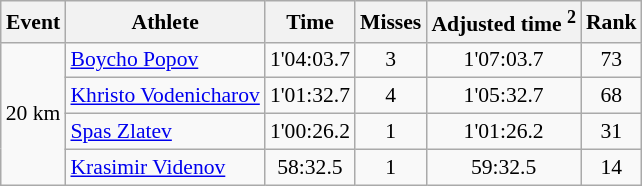<table class="wikitable" style="font-size:90%">
<tr>
<th>Event</th>
<th>Athlete</th>
<th>Time</th>
<th>Misses</th>
<th>Adjusted time <sup>2</sup></th>
<th>Rank</th>
</tr>
<tr>
<td rowspan="4">20 km</td>
<td><a href='#'>Boycho Popov</a></td>
<td align="center">1'04:03.7</td>
<td align="center">3</td>
<td align="center">1'07:03.7</td>
<td align="center">73</td>
</tr>
<tr>
<td><a href='#'>Khristo Vodenicharov</a></td>
<td align="center">1'01:32.7</td>
<td align="center">4</td>
<td align="center">1'05:32.7</td>
<td align="center">68</td>
</tr>
<tr>
<td><a href='#'>Spas Zlatev</a></td>
<td align="center">1'00:26.2</td>
<td align="center">1</td>
<td align="center">1'01:26.2</td>
<td align="center">31</td>
</tr>
<tr>
<td><a href='#'>Krasimir Videnov</a></td>
<td align="center">58:32.5</td>
<td align="center">1</td>
<td align="center">59:32.5</td>
<td align="center">14</td>
</tr>
</table>
